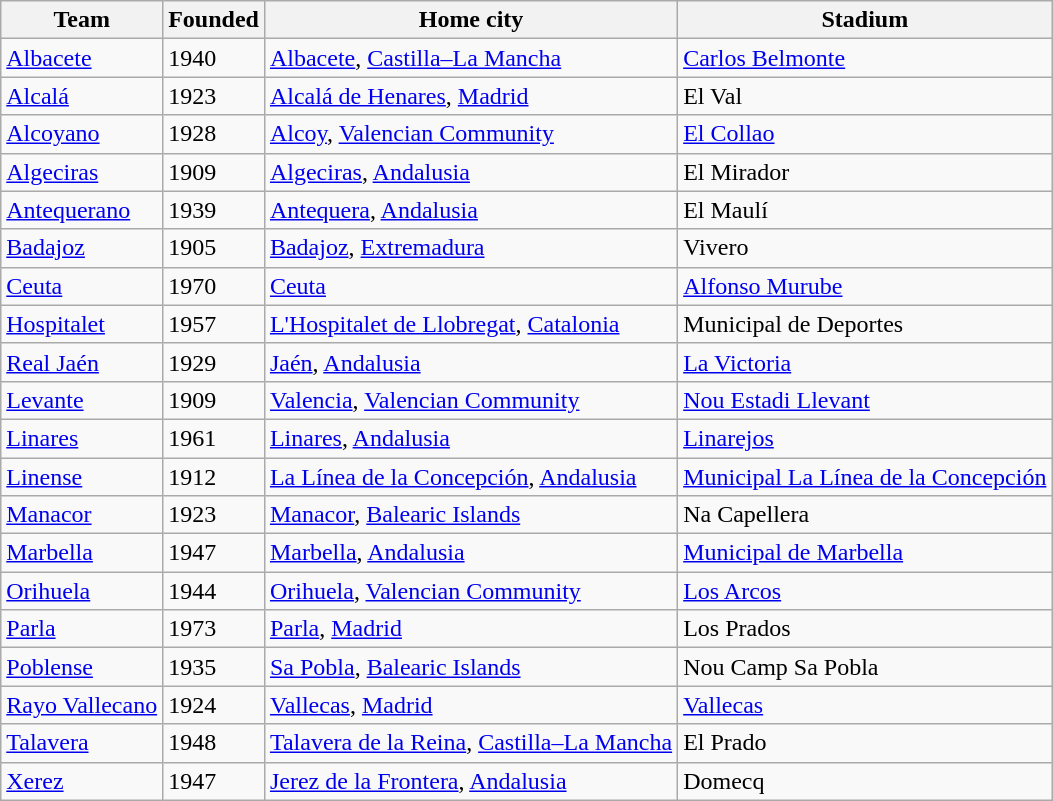<table class="wikitable sortable">
<tr>
<th>Team</th>
<th>Founded</th>
<th>Home city</th>
<th>Stadium</th>
</tr>
<tr>
<td><a href='#'>Albacete</a></td>
<td>1940</td>
<td><a href='#'>Albacete</a>, <a href='#'>Castilla–La Mancha</a></td>
<td><a href='#'>Carlos Belmonte</a></td>
</tr>
<tr>
<td><a href='#'>Alcalá</a></td>
<td>1923</td>
<td><a href='#'>Alcalá de Henares</a>, <a href='#'>Madrid</a></td>
<td>El Val</td>
</tr>
<tr>
<td><a href='#'>Alcoyano</a></td>
<td>1928</td>
<td><a href='#'>Alcoy</a>, <a href='#'>Valencian Community</a></td>
<td><a href='#'>El Collao</a></td>
</tr>
<tr>
<td><a href='#'>Algeciras</a></td>
<td>1909</td>
<td><a href='#'>Algeciras</a>, <a href='#'>Andalusia</a></td>
<td>El Mirador</td>
</tr>
<tr>
<td><a href='#'>Antequerano</a></td>
<td>1939</td>
<td><a href='#'>Antequera</a>, <a href='#'>Andalusia</a></td>
<td>El Maulí</td>
</tr>
<tr>
<td><a href='#'>Badajoz</a></td>
<td>1905</td>
<td><a href='#'>Badajoz</a>, <a href='#'>Extremadura</a></td>
<td>Vivero</td>
</tr>
<tr>
<td><a href='#'>Ceuta</a></td>
<td>1970</td>
<td><a href='#'>Ceuta</a></td>
<td><a href='#'>Alfonso Murube</a></td>
</tr>
<tr>
<td><a href='#'>Hospitalet</a></td>
<td>1957</td>
<td><a href='#'>L'Hospitalet de Llobregat</a>, <a href='#'>Catalonia</a></td>
<td>Municipal de Deportes</td>
</tr>
<tr>
<td><a href='#'>Real Jaén</a></td>
<td>1929</td>
<td><a href='#'>Jaén</a>, <a href='#'>Andalusia</a></td>
<td><a href='#'>La Victoria</a></td>
</tr>
<tr>
<td><a href='#'>Levante</a></td>
<td>1909</td>
<td><a href='#'>Valencia</a>, <a href='#'>Valencian Community</a></td>
<td><a href='#'>Nou Estadi Llevant</a></td>
</tr>
<tr>
<td><a href='#'>Linares</a></td>
<td>1961</td>
<td><a href='#'>Linares</a>, <a href='#'>Andalusia</a></td>
<td><a href='#'>Linarejos</a></td>
</tr>
<tr>
<td><a href='#'>Linense</a></td>
<td>1912</td>
<td><a href='#'>La Línea de la Concepción</a>, <a href='#'>Andalusia</a></td>
<td><a href='#'>Municipal La Línea de la Concepción</a></td>
</tr>
<tr>
<td><a href='#'>Manacor</a></td>
<td>1923</td>
<td><a href='#'>Manacor</a>, <a href='#'>Balearic Islands</a></td>
<td>Na Capellera</td>
</tr>
<tr>
<td><a href='#'>Marbella</a></td>
<td>1947</td>
<td><a href='#'>Marbella</a>, <a href='#'>Andalusia</a></td>
<td><a href='#'>Municipal de Marbella</a></td>
</tr>
<tr>
<td><a href='#'>Orihuela</a></td>
<td>1944</td>
<td><a href='#'>Orihuela</a>, <a href='#'>Valencian Community</a></td>
<td><a href='#'>Los Arcos</a></td>
</tr>
<tr>
<td><a href='#'>Parla</a></td>
<td>1973</td>
<td><a href='#'>Parla</a>, <a href='#'>Madrid</a></td>
<td>Los Prados</td>
</tr>
<tr>
<td><a href='#'>Poblense</a></td>
<td>1935</td>
<td><a href='#'>Sa Pobla</a>, <a href='#'>Balearic Islands</a></td>
<td>Nou Camp Sa Pobla</td>
</tr>
<tr>
<td><a href='#'>Rayo Vallecano</a></td>
<td>1924</td>
<td><a href='#'>Vallecas</a>, <a href='#'>Madrid</a></td>
<td><a href='#'>Vallecas</a></td>
</tr>
<tr>
<td><a href='#'>Talavera</a></td>
<td>1948</td>
<td><a href='#'>Talavera de la Reina</a>, <a href='#'>Castilla–La Mancha</a></td>
<td>El Prado</td>
</tr>
<tr>
<td><a href='#'>Xerez</a></td>
<td>1947</td>
<td><a href='#'>Jerez de la Frontera</a>, <a href='#'>Andalusia</a></td>
<td>Domecq</td>
</tr>
</table>
